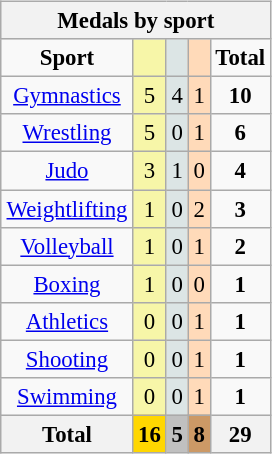<table class=wikitable style="font-size:95%; float:right">
<tr bgcolor=efefef>
<th colspan=7><strong>Medals by sport</strong></th>
</tr>
<tr align=center>
<td><strong>Sport</strong></td>
<td bgcolor=f7f6a8></td>
<td bgcolor=dce5e5></td>
<td bgcolor=ffdab9></td>
<td><strong>Total</strong></td>
</tr>
<tr align=center>
<td><a href='#'>Gymnastics</a></td>
<td style="background:#F7F6A8;">5</td>
<td style="background:#DCE5E5;">4</td>
<td style="background:#FFDAB9;">1</td>
<td><strong>10</strong></td>
</tr>
<tr align=center>
<td><a href='#'>Wrestling</a></td>
<td style="background:#F7F6A8;">5</td>
<td style="background:#DCE5E5;">0</td>
<td style="background:#FFDAB9;">1</td>
<td><strong>6</strong></td>
</tr>
<tr align=center>
<td><a href='#'>Judo</a></td>
<td style="background:#F7F6A8;">3</td>
<td style="background:#DCE5E5;">1</td>
<td style="background:#FFDAB9;">0</td>
<td><strong>4</strong></td>
</tr>
<tr align=center>
<td><a href='#'>Weightlifting</a></td>
<td style="background:#F7F6A8;">1</td>
<td style="background:#DCE5E5;">0</td>
<td style="background:#FFDAB9;">2</td>
<td><strong>3</strong></td>
</tr>
<tr align=center>
<td><a href='#'>Volleyball</a></td>
<td style="background:#F7F6A8;">1</td>
<td style="background:#DCE5E5;">0</td>
<td style="background:#FFDAB9;">1</td>
<td><strong>2</strong></td>
</tr>
<tr align=center>
<td><a href='#'>Boxing</a></td>
<td style="background:#F7F6A8;">1</td>
<td style="background:#DCE5E5;">0</td>
<td style="background:#FFDAB9;">0</td>
<td><strong>1</strong></td>
</tr>
<tr align=center>
<td><a href='#'>Athletics</a></td>
<td style="background:#F7F6A8;">0</td>
<td style="background:#DCE5E5;">0</td>
<td style="background:#FFDAB9;">1</td>
<td><strong>1</strong></td>
</tr>
<tr align=center>
<td><a href='#'>Shooting</a></td>
<td style="background:#F7F6A8;">0</td>
<td style="background:#DCE5E5;">0</td>
<td style="background:#FFDAB9;">1</td>
<td><strong>1</strong></td>
</tr>
<tr align=center>
<td><a href='#'>Swimming</a></td>
<td style="background:#F7F6A8;">0</td>
<td style="background:#DCE5E5;">0</td>
<td style="background:#FFDAB9;">1</td>
<td><strong>1</strong></td>
</tr>
<tr align=center>
<th>Total</th>
<th style="background:gold">16</th>
<th style="background:silver">5</th>
<th style="background:#c96">8</th>
<th>29</th>
</tr>
</table>
